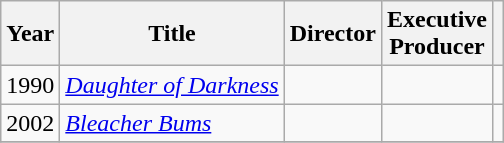<table class="wikitable">
<tr>
<th>Year</th>
<th>Title</th>
<th>Director</th>
<th>Executive<br>Producer</th>
<th></th>
</tr>
<tr>
<td>1990</td>
<td><em><a href='#'>Daughter of Darkness</a></em></td>
<td></td>
<td></td>
<td></td>
</tr>
<tr>
<td>2002</td>
<td><em><a href='#'>Bleacher Bums</a></em></td>
<td></td>
<td></td>
<td></td>
</tr>
<tr>
</tr>
</table>
